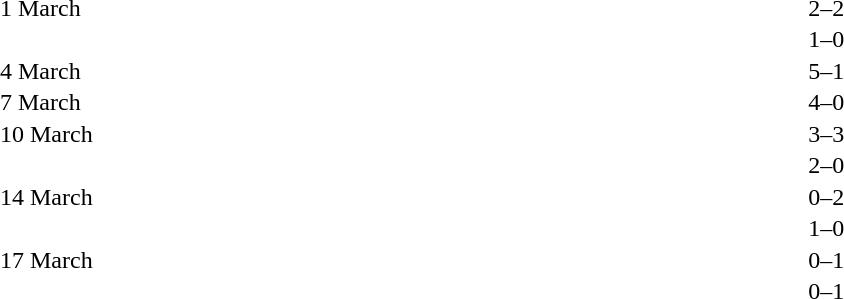<table cellspacing=1 width=70%>
<tr>
<th width=25%></th>
<th width=30%></th>
<th width=15%></th>
<th width=30%></th>
</tr>
<tr>
<td>1 March</td>
<td align=right></td>
<td align=center>2–2</td>
<td></td>
</tr>
<tr>
<td></td>
<td align=right></td>
<td align=center>1–0</td>
<td></td>
</tr>
<tr>
<td>4 March</td>
<td align=right></td>
<td align=center>5–1</td>
<td></td>
</tr>
<tr>
<td>7 March</td>
<td align=right></td>
<td align=center>4–0</td>
<td></td>
</tr>
<tr>
<td>10 March</td>
<td align=right></td>
<td align=center>3–3</td>
<td></td>
</tr>
<tr>
<td></td>
<td align=right></td>
<td align=center>2–0</td>
<td></td>
</tr>
<tr>
<td>14 March</td>
<td align=right></td>
<td align=center>0–2</td>
<td></td>
</tr>
<tr>
<td></td>
<td align=right></td>
<td align=center>1–0</td>
<td></td>
</tr>
<tr>
<td>17 March</td>
<td align=right></td>
<td align=center>0–1</td>
<td></td>
</tr>
<tr>
<td></td>
<td align=right></td>
<td align=center>0–1</td>
<td></td>
</tr>
</table>
